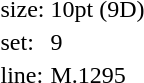<table style="margin-left:40px;">
<tr>
<td>size:</td>
<td>10pt (9D)</td>
</tr>
<tr>
<td>set:</td>
<td>9</td>
</tr>
<tr>
<td>line:</td>
<td>M.1295</td>
</tr>
</table>
